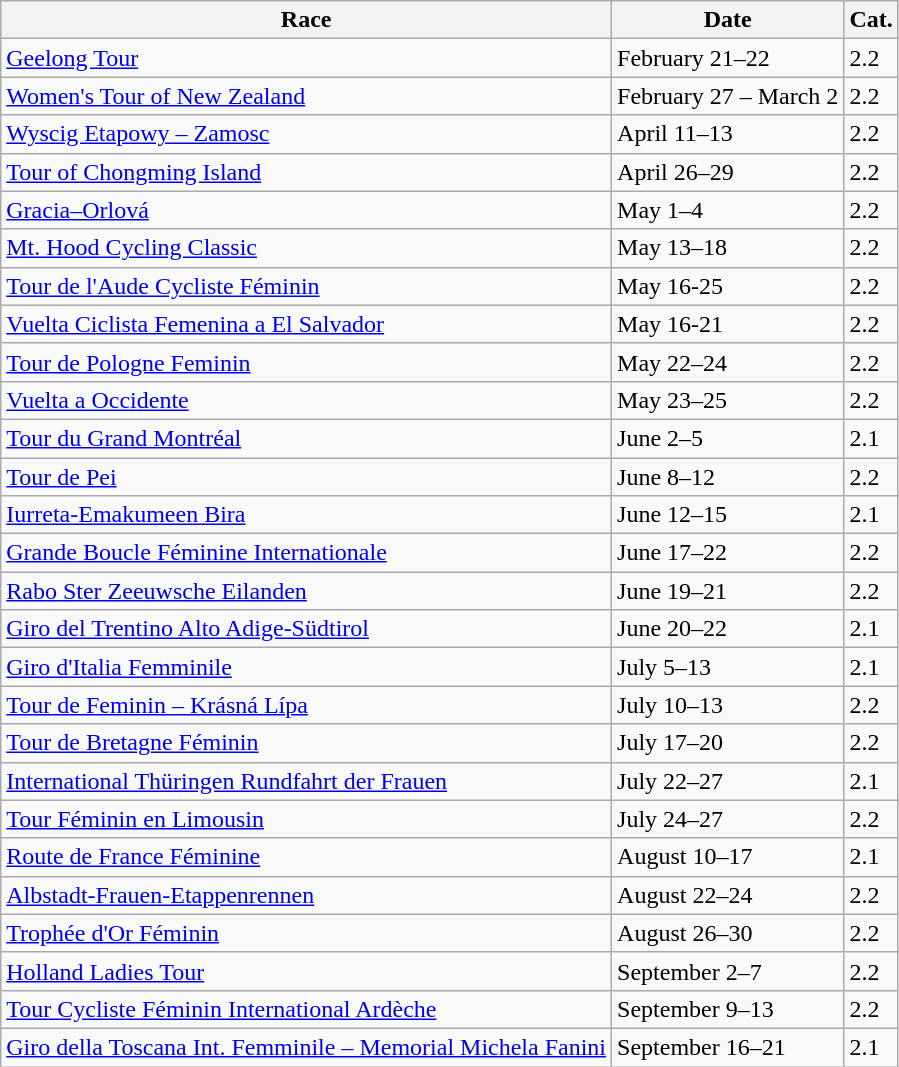<table class="wikitable sortable">
<tr>
<th>Race</th>
<th>Date</th>
<th>Cat.</th>
</tr>
<tr>
<td> <a href='#'>Geelong Tour</a></td>
<td>February 21–22</td>
<td>2.2</td>
</tr>
<tr>
<td> <a href='#'>Women's Tour of New Zealand</a></td>
<td>February 27 – March 2</td>
<td>2.2</td>
</tr>
<tr>
<td> <a href='#'>Wyscig Etapowy – Zamosc</a></td>
<td>April 11–13</td>
<td>2.2</td>
</tr>
<tr>
<td> <a href='#'>Tour of Chongming Island</a></td>
<td>April 26–29</td>
<td>2.2</td>
</tr>
<tr>
<td> <a href='#'>Gracia–Orlová</a></td>
<td>May 1–4</td>
<td>2.2</td>
</tr>
<tr>
<td> <a href='#'>Mt. Hood Cycling Classic</a></td>
<td>May 13–18</td>
<td>2.2</td>
</tr>
<tr>
<td> <a href='#'>Tour de l'Aude Cycliste Féminin</a></td>
<td>May 16-25</td>
<td>2.2</td>
</tr>
<tr>
<td> <a href='#'>Vuelta Ciclista Femenina a El Salvador</a></td>
<td>May 16-21</td>
<td>2.2</td>
</tr>
<tr>
<td> <a href='#'>Tour de Pologne Feminin</a></td>
<td>May 22–24</td>
<td>2.2</td>
</tr>
<tr>
<td> <a href='#'>Vuelta a Occidente</a></td>
<td>May 23–25</td>
<td>2.2</td>
</tr>
<tr>
<td> <a href='#'>Tour du Grand Montréal</a></td>
<td>June 2–5</td>
<td>2.1</td>
</tr>
<tr>
<td> <a href='#'>Tour de Pei</a></td>
<td>June 8–12</td>
<td>2.2</td>
</tr>
<tr>
<td> <a href='#'>Iurreta-Emakumeen Bira</a></td>
<td>June 12–15</td>
<td>2.1</td>
</tr>
<tr>
<td> <a href='#'>Grande Boucle Féminine Internationale</a></td>
<td>June 17–22</td>
<td>2.2</td>
</tr>
<tr>
<td> <a href='#'>Rabo Ster Zeeuwsche Eilanden</a></td>
<td>June 19–21</td>
<td>2.2</td>
</tr>
<tr>
<td> <a href='#'>Giro del Trentino Alto Adige-Südtirol</a></td>
<td>June 20–22</td>
<td>2.1</td>
</tr>
<tr>
<td> <a href='#'>Giro d'Italia Femminile</a></td>
<td>July 5–13</td>
<td>2.1</td>
</tr>
<tr>
<td> <a href='#'>Tour de Feminin – Krásná Lípa</a></td>
<td>July 10–13</td>
<td>2.2</td>
</tr>
<tr>
<td> <a href='#'>Tour de Bretagne Féminin</a></td>
<td>July 17–20</td>
<td>2.2</td>
</tr>
<tr>
<td> <a href='#'>International Thüringen Rundfahrt der Frauen</a></td>
<td>July 22–27</td>
<td>2.1</td>
</tr>
<tr>
<td> <a href='#'>Tour Féminin en Limousin</a></td>
<td>July 24–27</td>
<td>2.2</td>
</tr>
<tr>
<td> <a href='#'>Route de France Féminine</a></td>
<td>August 10–17</td>
<td>2.1</td>
</tr>
<tr>
<td> <a href='#'>Albstadt-Frauen-Etappenrennen</a></td>
<td>August 22–24</td>
<td>2.2</td>
</tr>
<tr>
<td> <a href='#'>Trophée d'Or Féminin</a></td>
<td>August 26–30</td>
<td>2.2</td>
</tr>
<tr>
<td> <a href='#'>Holland Ladies Tour</a></td>
<td>September 2–7</td>
<td>2.2</td>
</tr>
<tr>
<td> <a href='#'>Tour Cycliste Féminin International Ardèche</a></td>
<td>September 9–13</td>
<td>2.2</td>
</tr>
<tr>
<td> <a href='#'>Giro della Toscana Int. Femminile – Memorial Michela Fanini</a></td>
<td>September 16–21</td>
<td>2.1</td>
</tr>
</table>
